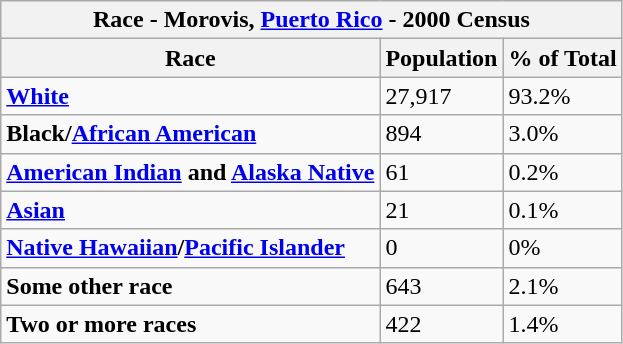<table class="wikitable">
<tr>
<th colspan=3>Race - Morovis, <a href='#'>Puerto Rico</a> - 2000 Census</th>
</tr>
<tr ---->
<th>Race</th>
<th>Population</th>
<th>% of Total</th>
</tr>
<tr ---->
<td><strong><a href='#'>White</a></strong></td>
<td>27,917</td>
<td>93.2%</td>
</tr>
<tr ---->
<td><strong>Black/<a href='#'>African American</a></strong></td>
<td>894</td>
<td>3.0%</td>
</tr>
<tr ---->
<td><strong><a href='#'>American Indian</a> and <a href='#'>Alaska Native</a></strong></td>
<td>61</td>
<td>0.2%</td>
</tr>
<tr ---->
<td><strong><a href='#'>Asian</a></strong></td>
<td>21</td>
<td>0.1%</td>
</tr>
<tr ---->
<td><strong><a href='#'>Native Hawaiian</a>/<a href='#'>Pacific Islander</a></strong></td>
<td>0</td>
<td>0%</td>
</tr>
<tr ---->
<td><strong>Some other race</strong></td>
<td>643</td>
<td>2.1%</td>
</tr>
<tr ---->
<td><strong>Two or more races</strong></td>
<td>422</td>
<td>1.4%</td>
</tr>
</table>
